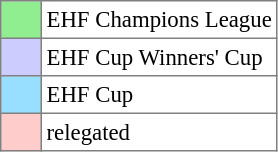<table bgcolor="#f7f8ff" cellpadding="3" cellspacing="0" border="1" style="font-size: 95%; border: gray solid 1px; border-collapse: collapse;text-align:center;">
<tr>
<td style="background: #90EE90;" width="20"></td>
<td bgcolor="#ffffff" align="left">EHF Champions League</td>
</tr>
<tr>
<td style="background: #ccccff;" width="20"></td>
<td bgcolor="#ffffff" align="left">EHF Cup Winners' Cup</td>
</tr>
<tr>
<td style="background: #97DEFF;" width="20"></td>
<td bgcolor="#ffffff" align="left">EHF Cup</td>
</tr>
<tr>
<td style="background: #FFCCCC;" width="20"></td>
<td bgcolor="#ffffff" align="left">relegated</td>
</tr>
</table>
